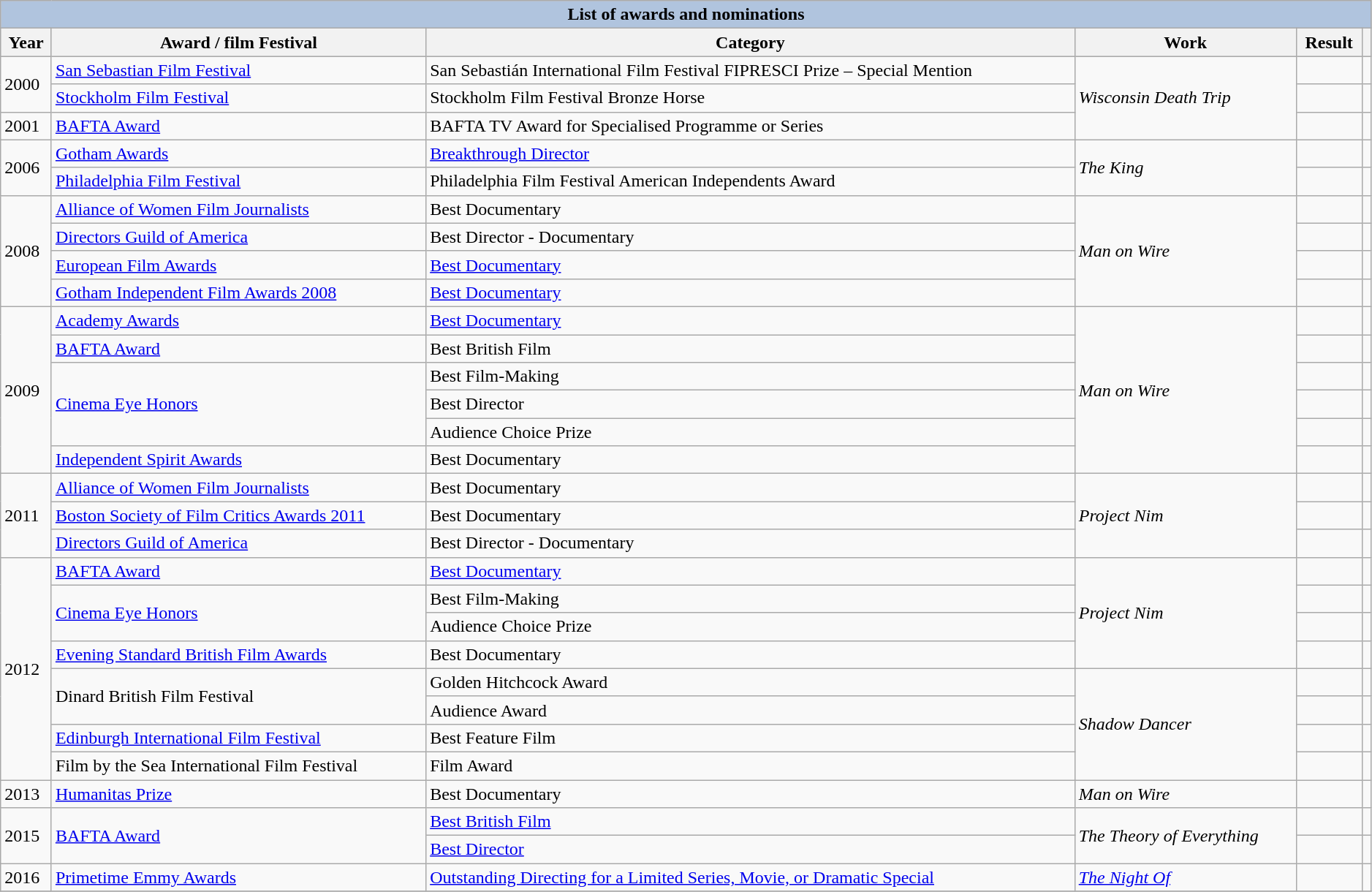<table class="wikitable sortable" width="99%">
<tr style="background:#ccc; vertical-align:bottom;">
<th colspan="6" style="background: LightSteelBlue;">List of awards and nominations</th>
</tr>
<tr style="background:#ccc; text-align:center;">
<th>Year</th>
<th>Award / film Festival</th>
<th>Category</th>
<th>Work</th>
<th>Result</th>
<th class="unsortable"></th>
</tr>
<tr>
<td rowspan=2>2000</td>
<td><a href='#'>San Sebastian Film Festival</a></td>
<td>San Sebastián International Film Festival FIPRESCI Prize – Special Mention</td>
<td rowspan=3><em>Wisconsin Death Trip</em></td>
<td></td>
</tr>
<tr>
<td><a href='#'>Stockholm Film Festival</a></td>
<td>Stockholm Film Festival Bronze Horse</td>
<td></td>
<td></td>
</tr>
<tr>
<td>2001</td>
<td><a href='#'>BAFTA Award</a></td>
<td>BAFTA TV Award for Specialised Programme or Series</td>
<td></td>
<td></td>
</tr>
<tr>
<td rowspan=2>2006</td>
<td><a href='#'>Gotham Awards</a></td>
<td><a href='#'>Breakthrough Director</a></td>
<td rowspan=2><em>The King</em></td>
<td></td>
<td></td>
</tr>
<tr>
<td><a href='#'>Philadelphia Film Festival</a></td>
<td>Philadelphia Film Festival American Independents Award</td>
<td></td>
<td></td>
</tr>
<tr>
<td rowspan=4>2008</td>
<td><a href='#'>Alliance of Women Film Journalists</a></td>
<td>Best Documentary</td>
<td rowspan=4><em>Man on Wire</em></td>
<td></td>
<td style="text-align:center;"></td>
</tr>
<tr>
<td><a href='#'>Directors Guild of America</a></td>
<td>Best Director - Documentary</td>
<td></td>
<td></td>
</tr>
<tr>
<td><a href='#'>European Film Awards</a></td>
<td><a href='#'>Best Documentary</a></td>
<td></td>
<td></td>
</tr>
<tr>
<td><a href='#'>Gotham Independent Film Awards 2008</a></td>
<td><a href='#'>Best Documentary</a></td>
<td></td>
<td></td>
</tr>
<tr>
<td rowspan=6>2009</td>
<td><a href='#'>Academy Awards</a></td>
<td><a href='#'>Best Documentary</a></td>
<td rowspan=6><em>Man on Wire</em></td>
<td></td>
<td style="text-align:center;"></td>
</tr>
<tr>
<td><a href='#'>BAFTA Award</a></td>
<td>Best British Film</td>
<td></td>
<td style="text-align:center;"></td>
</tr>
<tr>
<td rowspan=3><a href='#'>Cinema Eye Honors</a></td>
<td>Best Film-Making</td>
<td></td>
<td style="text-align:center;"></td>
</tr>
<tr>
<td>Best Director</td>
<td></td>
<td></td>
</tr>
<tr>
<td>Audience Choice Prize</td>
<td></td>
<td></td>
</tr>
<tr>
<td><a href='#'>Independent Spirit Awards</a></td>
<td>Best Documentary</td>
<td></td>
<td style="text-align:center;"></td>
</tr>
<tr>
<td rowspan=3>2011</td>
<td><a href='#'>Alliance of Women Film Journalists</a></td>
<td>Best Documentary</td>
<td rowspan=3><em>Project Nim</em></td>
<td></td>
<td></td>
</tr>
<tr>
<td><a href='#'>Boston Society of Film Critics Awards 2011</a></td>
<td>Best Documentary</td>
<td></td>
<td style="text-align:center;"></td>
</tr>
<tr>
<td><a href='#'>Directors Guild of America</a></td>
<td>Best Director - Documentary</td>
<td></td>
<td style="text-align:center;"></td>
</tr>
<tr>
<td rowspan=8>2012</td>
<td><a href='#'>BAFTA Award</a></td>
<td><a href='#'>Best Documentary</a></td>
<td rowspan=4><em>Project Nim</em></td>
<td></td>
<td></td>
</tr>
<tr>
<td rowspan=2><a href='#'>Cinema Eye Honors</a></td>
<td>Best Film-Making</td>
<td></td>
<td></td>
</tr>
<tr>
<td>Audience Choice Prize</td>
<td></td>
<td></td>
</tr>
<tr>
<td><a href='#'>Evening Standard British Film Awards</a></td>
<td>Best Documentary</td>
<td></td>
<td></td>
</tr>
<tr>
<td rowspan=2>Dinard British Film Festival</td>
<td>Golden Hitchcock Award</td>
<td rowspan=4><em>Shadow Dancer</em></td>
<td></td>
<td style="text-align:center;"></td>
</tr>
<tr>
<td>Audience Award</td>
<td></td>
<td style="text-align:center;"></td>
</tr>
<tr>
<td><a href='#'>Edinburgh International Film Festival</a></td>
<td>Best Feature Film</td>
<td></td>
<td></td>
</tr>
<tr>
<td>Film by the Sea International Film Festival</td>
<td>Film Award</td>
<td></td>
<td></td>
</tr>
<tr>
<td>2013</td>
<td><a href='#'>Humanitas Prize</a></td>
<td>Best Documentary</td>
<td><em>Man on Wire</em></td>
<td></td>
<td></td>
</tr>
<tr>
<td rowspan=2>2015</td>
<td rowspan=2><a href='#'>BAFTA Award</a></td>
<td><a href='#'>Best British Film</a></td>
<td rowspan=2><em>The Theory of Everything</em></td>
<td></td>
<td style="text-align:center;"></td>
</tr>
<tr>
<td><a href='#'>Best Director</a></td>
<td></td>
<td></td>
</tr>
<tr>
<td>2016</td>
<td><a href='#'>Primetime Emmy Awards</a></td>
<td><a href='#'>Outstanding Directing for a Limited Series, Movie, or Dramatic Special</a></td>
<td><em><a href='#'>The Night Of</a></em></td>
<td></td>
<td></td>
</tr>
<tr>
</tr>
</table>
